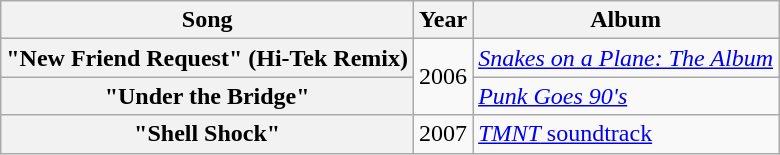<table class="wikitable plainrowheaders">
<tr>
<th>Song</th>
<th>Year</th>
<th>Album</th>
</tr>
<tr>
<th scope="row">"New Friend Request" (Hi-Tek Remix)</th>
<td rowspan="2">2006</td>
<td><em><a href='#'>Snakes on a Plane: The Album</a></em></td>
</tr>
<tr>
<th scope="row">"Under the Bridge"</th>
<td><em><a href='#'>Punk Goes 90's</a></em></td>
</tr>
<tr>
<th scope="row">"Shell Shock"</th>
<td>2007</td>
<td><a href='#'><em>TMNT</em> soundtrack</a></td>
</tr>
</table>
